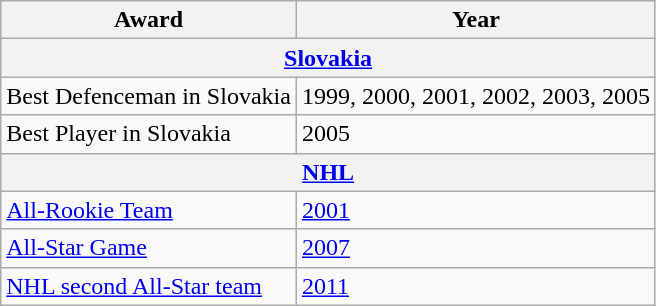<table class="wikitable">
<tr>
<th>Award</th>
<th>Year</th>
</tr>
<tr>
<th colspan="2"><a href='#'>Slovakia</a></th>
</tr>
<tr>
<td>Best Defenceman in Slovakia</td>
<td>1999, 2000, 2001, 2002, 2003, 2005</td>
</tr>
<tr>
<td>Best Player in Slovakia</td>
<td>2005</td>
</tr>
<tr>
<th colspan="2"><a href='#'>NHL</a></th>
</tr>
<tr>
<td><a href='#'>All-Rookie Team</a></td>
<td><a href='#'>2001</a></td>
</tr>
<tr>
<td><a href='#'>All-Star Game</a></td>
<td><a href='#'>2007</a></td>
</tr>
<tr>
<td><a href='#'>NHL second All-Star team</a></td>
<td><a href='#'>2011</a></td>
</tr>
</table>
